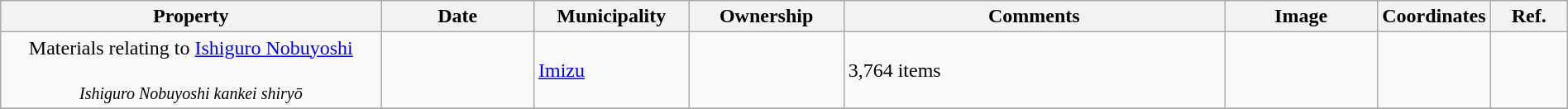<table class="wikitable sortable"  style="width:100%;">
<tr>
<th width="25%" align="left">Property</th>
<th width="10%" align="left">Date</th>
<th width="10%" align="left">Municipality</th>
<th width="10%" align="left">Ownership</th>
<th width="25%" align="left" class="unsortable">Comments</th>
<th width="10%" align="left" class="unsortable">Image</th>
<th width="5%" align="left" class="unsortable">Coordinates</th>
<th width="5%" align="left" class="unsortable">Ref.</th>
</tr>
<tr>
<td align="center">Materials relating to <a href='#'>Ishiguro Nobuyoshi</a><br><br><small><em>Ishiguro Nobuyoshi kankei shiryō</em></small></td>
<td></td>
<td><a href='#'>Imizu</a></td>
<td></td>
<td>3,764 items</td>
<td></td>
<td></td>
<td></td>
</tr>
<tr>
</tr>
</table>
